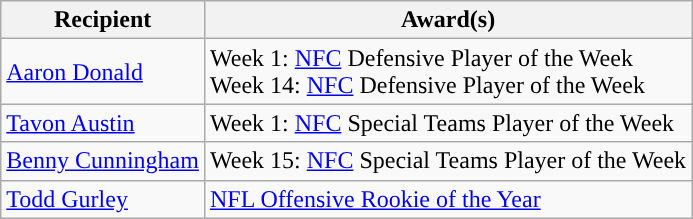<table class="wikitable">
<tr>
<th>Recipient</th>
<th>Award(s)</th>
</tr>
<tr>
<td><a href='#'>Aaron Donald</a></td>
<td>Week 1: <a href='#'>NFC</a> Defensive Player of the Week <br>  Week 14: <a href='#'>NFC</a> Defensive Player of the Week</td>
</tr>
<tr>
<td><a href='#'>Tavon Austin</a></td>
<td>Week 1: <a href='#'>NFC</a> Special Teams Player of the Week</td>
</tr>
<tr>
<td><a href='#'>Benny Cunningham</a></td>
<td>Week 15: <a href='#'>NFC</a> Special Teams Player of the Week</td>
</tr>
<tr>
<td><a href='#'>Todd Gurley</a></td>
<td><a href='#'>NFL Offensive Rookie of the Year</a></td>
</tr>
</table>
